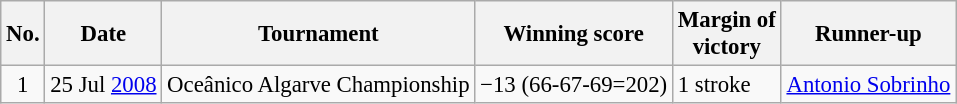<table class="wikitable" style="font-size:95%;">
<tr>
<th>No.</th>
<th>Date</th>
<th>Tournament</th>
<th>Winning score</th>
<th>Margin of<br>victory</th>
<th>Runner-up</th>
</tr>
<tr>
<td align=center>1</td>
<td align=right>25 Jul <a href='#'>2008</a></td>
<td>Oceânico Algarve Championship</td>
<td>−13 (66-67-69=202)</td>
<td>1 stroke</td>
<td> <a href='#'>Antonio Sobrinho</a></td>
</tr>
</table>
